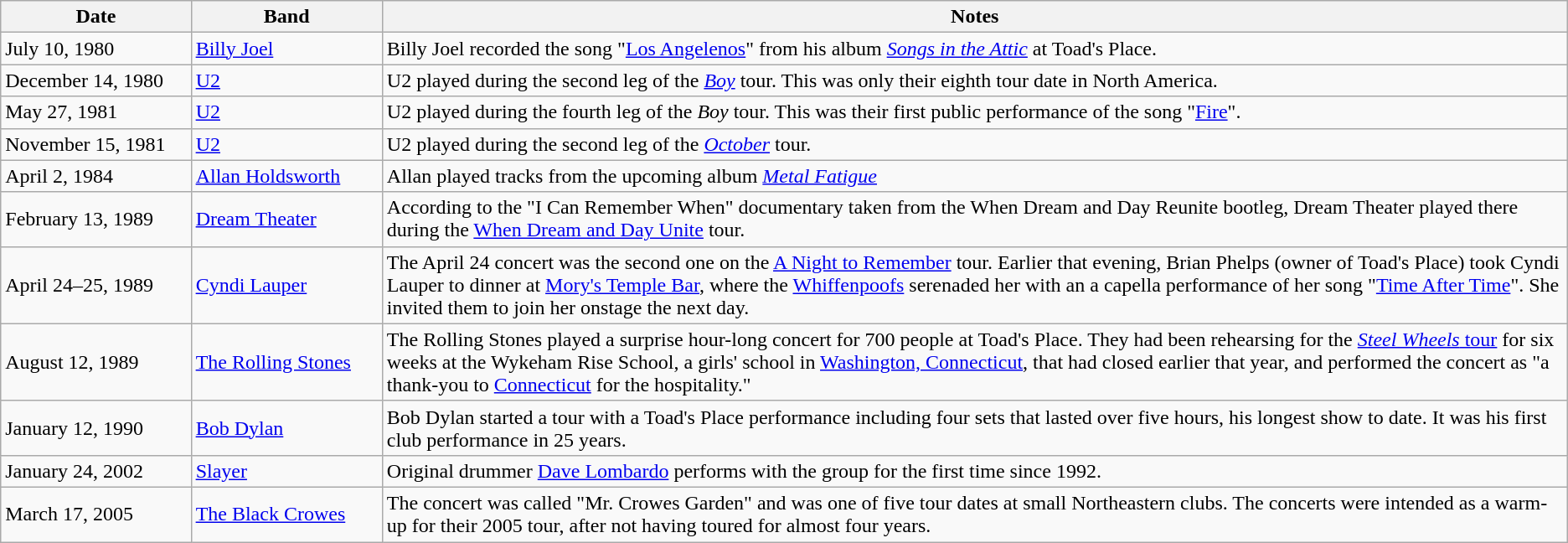<table class="wikitable sortable">
<tr>
<th width=150>Date</th>
<th width=150>Band</th>
<th width=1000>Notes</th>
</tr>
<tr>
<td>July 10, 1980</td>
<td><a href='#'>Billy Joel</a></td>
<td>Billy Joel recorded the song "<a href='#'>Los Angelenos</a>" from his album <em><a href='#'>Songs in the Attic</a></em> at Toad's Place.</td>
</tr>
<tr>
<td>December 14, 1980</td>
<td><a href='#'>U2</a></td>
<td>U2 played during the second leg of the <em><a href='#'>Boy</a></em> tour. This was only their eighth tour date in North America.</td>
</tr>
<tr>
<td>May 27, 1981</td>
<td><a href='#'>U2</a></td>
<td>U2 played during the fourth leg of the <em>Boy</em> tour. This was their first public performance of the song "<a href='#'>Fire</a>".</td>
</tr>
<tr>
<td>November 15, 1981</td>
<td><a href='#'>U2</a></td>
<td>U2 played during the second leg of the <em><a href='#'>October</a></em> tour.</td>
</tr>
<tr>
<td>April 2, 1984</td>
<td><a href='#'>Allan Holdsworth</a></td>
<td>Allan played tracks from the upcoming album <em><a href='#'>Metal Fatigue</a></em></td>
</tr>
<tr>
<td>February 13, 1989</td>
<td><a href='#'>Dream Theater</a></td>
<td>According to the "I Can Remember When" documentary taken from the When Dream and Day Reunite bootleg, Dream Theater played there during the <a href='#'>When Dream and Day Unite</a> tour.</td>
</tr>
<tr>
<td>April 24–25, 1989</td>
<td><a href='#'>Cyndi Lauper</a></td>
<td>The April 24 concert was the second one on the <a href='#'>A Night to Remember</a> tour. Earlier that evening, Brian Phelps (owner of Toad's Place) took Cyndi Lauper to dinner at <a href='#'>Mory's Temple Bar</a>, where the <a href='#'>Whiffenpoofs</a> serenaded her with an a capella performance of her song "<a href='#'>Time After Time</a>". She invited them to join her onstage the next day.</td>
</tr>
<tr>
<td>August 12, 1989</td>
<td><a href='#'>The Rolling Stones</a></td>
<td>The Rolling Stones played a surprise hour-long concert for 700 people at Toad's Place. They had been rehearsing for the <a href='#'><em>Steel Wheels</em> tour</a> for six weeks at the Wykeham Rise School, a girls' school in <a href='#'>Washington, Connecticut</a>, that had closed earlier that year, and performed the concert as "a thank-you to <a href='#'>Connecticut</a> for the hospitality."</td>
</tr>
<tr>
<td>January 12, 1990</td>
<td><a href='#'>Bob Dylan</a></td>
<td>Bob Dylan started a tour with a Toad's Place performance including four sets that lasted over five hours, his longest show to date. It was his first club performance in 25 years.</td>
</tr>
<tr>
<td>January 24, 2002</td>
<td><a href='#'>Slayer</a></td>
<td>Original drummer <a href='#'>Dave Lombardo</a> performs with the group for the first time since 1992.</td>
</tr>
<tr>
<td>March 17, 2005</td>
<td><a href='#'>The Black Crowes</a></td>
<td>The concert was called "Mr. Crowes Garden" and was one of five tour dates at small Northeastern clubs. The concerts were intended as a warm-up for their 2005 tour, after not having toured for almost four years.</td>
</tr>
</table>
